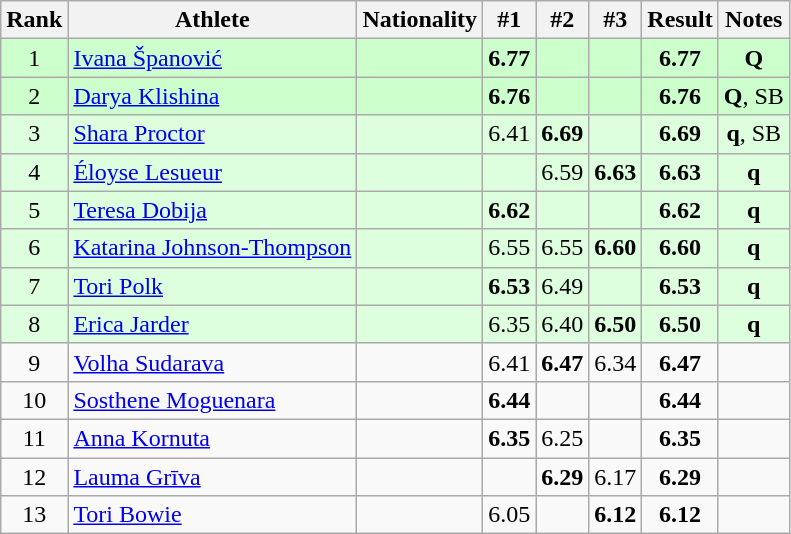<table class="wikitable sortable" style="text-align:center">
<tr>
<th>Rank</th>
<th>Athlete</th>
<th>Nationality</th>
<th>#1</th>
<th>#2</th>
<th>#3</th>
<th>Result</th>
<th>Notes</th>
</tr>
<tr bgcolor=ccffcc>
<td>1</td>
<td align=left><a href='#'>Ivana Španović</a></td>
<td align=left></td>
<td><strong>6.77</strong></td>
<td></td>
<td></td>
<td><strong>6.77</strong></td>
<td><strong>Q</strong></td>
</tr>
<tr bgcolor=ccffcc>
<td>2</td>
<td align=left><a href='#'>Darya Klishina</a></td>
<td align=left></td>
<td><strong>6.76</strong></td>
<td></td>
<td></td>
<td><strong>6.76</strong></td>
<td><strong>Q</strong>, SB</td>
</tr>
<tr bgcolor=ddffdd>
<td>3</td>
<td align=left><a href='#'>Shara Proctor</a></td>
<td align=left></td>
<td>6.41</td>
<td><strong>6.69</strong></td>
<td></td>
<td><strong>6.69</strong></td>
<td><strong>q</strong>, SB</td>
</tr>
<tr bgcolor=ddffdd>
<td>4</td>
<td align=left><a href='#'>Éloyse Lesueur</a></td>
<td align=left></td>
<td></td>
<td>6.59</td>
<td><strong>6.63</strong></td>
<td><strong>6.63</strong></td>
<td><strong>q</strong></td>
</tr>
<tr bgcolor=ddffdd>
<td>5</td>
<td align=left><a href='#'>Teresa Dobija</a></td>
<td align=left></td>
<td><strong>6.62</strong></td>
<td></td>
<td></td>
<td><strong>6.62</strong></td>
<td><strong>q</strong></td>
</tr>
<tr bgcolor=ddffdd>
<td>6</td>
<td align=left><a href='#'>Katarina Johnson-Thompson</a></td>
<td align=left></td>
<td>6.55</td>
<td>6.55</td>
<td><strong>6.60</strong></td>
<td><strong>6.60</strong></td>
<td><strong>q</strong></td>
</tr>
<tr bgcolor=ddffdd>
<td>7</td>
<td align=left><a href='#'>Tori Polk</a></td>
<td align=left></td>
<td><strong>6.53</strong></td>
<td>6.49</td>
<td></td>
<td><strong>6.53</strong></td>
<td><strong>q</strong></td>
</tr>
<tr bgcolor=ddffdd>
<td>8</td>
<td align=left><a href='#'>Erica Jarder</a></td>
<td align=left></td>
<td>6.35</td>
<td>6.40</td>
<td><strong>6.50</strong></td>
<td><strong>6.50</strong></td>
<td><strong>q</strong></td>
</tr>
<tr>
<td>9</td>
<td align=left><a href='#'>Volha Sudarava</a></td>
<td align=left></td>
<td>6.41</td>
<td><strong>6.47</strong></td>
<td>6.34</td>
<td><strong>6.47</strong></td>
<td></td>
</tr>
<tr>
<td>10</td>
<td align=left><a href='#'>Sosthene Moguenara</a></td>
<td align=left></td>
<td><strong>6.44</strong></td>
<td></td>
<td></td>
<td><strong>6.44</strong></td>
<td></td>
</tr>
<tr>
<td>11</td>
<td align=left><a href='#'>Anna Kornuta</a></td>
<td align=left></td>
<td><strong>6.35</strong></td>
<td>6.25</td>
<td></td>
<td><strong>6.35</strong></td>
<td></td>
</tr>
<tr>
<td>12</td>
<td align=left><a href='#'>Lauma Grīva</a></td>
<td align=left></td>
<td></td>
<td><strong>6.29</strong></td>
<td>6.17</td>
<td><strong>6.29</strong></td>
<td></td>
</tr>
<tr>
<td>13</td>
<td align=left><a href='#'>Tori Bowie</a></td>
<td align=left></td>
<td>6.05</td>
<td></td>
<td><strong>6.12</strong></td>
<td><strong>6.12</strong></td>
<td></td>
</tr>
</table>
